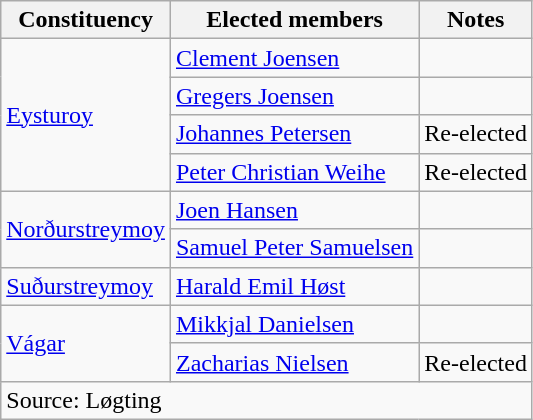<table class=wikitable>
<tr>
<th>Constituency</th>
<th>Elected members</th>
<th>Notes</th>
</tr>
<tr>
<td rowspan=4><a href='#'>Eysturoy</a></td>
<td><a href='#'>Clement Joensen</a></td>
<td></td>
</tr>
<tr>
<td><a href='#'>Gregers Joensen</a></td>
<td></td>
</tr>
<tr>
<td><a href='#'>Johannes Petersen</a></td>
<td>Re-elected</td>
</tr>
<tr>
<td><a href='#'>Peter Christian Weihe</a></td>
<td>Re-elected</td>
</tr>
<tr>
<td rowspan=2><a href='#'>Norðurstreymoy</a></td>
<td><a href='#'>Joen Hansen</a></td>
<td></td>
</tr>
<tr>
<td><a href='#'>Samuel Peter Samuelsen</a></td>
<td></td>
</tr>
<tr>
<td><a href='#'>Suðurstreymoy</a></td>
<td><a href='#'>Harald Emil Høst</a></td>
<td></td>
</tr>
<tr>
<td rowspan=2><a href='#'>Vágar</a></td>
<td><a href='#'>Mikkjal Danielsen</a></td>
<td></td>
</tr>
<tr>
<td><a href='#'>Zacharias Nielsen</a></td>
<td>Re-elected</td>
</tr>
<tr>
<td colspan=3>Source: Løgting</td>
</tr>
</table>
